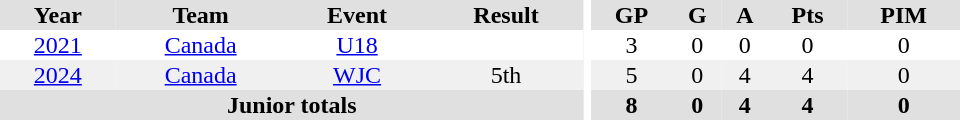<table border="0" cellpadding="1" cellspacing="0" ID="Table3" style="text-align:center; width:40em">
<tr bgcolor="#e0e0e0">
<th>Year</th>
<th>Team</th>
<th>Event</th>
<th>Result</th>
<th rowspan="99" bgcolor="#ffffff"></th>
<th>GP</th>
<th>G</th>
<th>A</th>
<th>Pts</th>
<th>PIM</th>
</tr>
<tr>
<td><a href='#'>2021</a></td>
<td><a href='#'>Canada</a></td>
<td><a href='#'>U18</a></td>
<td></td>
<td>3</td>
<td>0</td>
<td>0</td>
<td>0</td>
<td>0</td>
</tr>
<tr bgcolor="#f0f0f0">
<td><a href='#'>2024</a></td>
<td><a href='#'>Canada</a></td>
<td><a href='#'>WJC</a></td>
<td>5th</td>
<td>5</td>
<td>0</td>
<td>4</td>
<td>4</td>
<td>0</td>
</tr>
<tr bgcolor="#e0e0e0">
<th colspan="4">Junior totals</th>
<th>8</th>
<th>0</th>
<th>4</th>
<th>4</th>
<th>0</th>
</tr>
</table>
